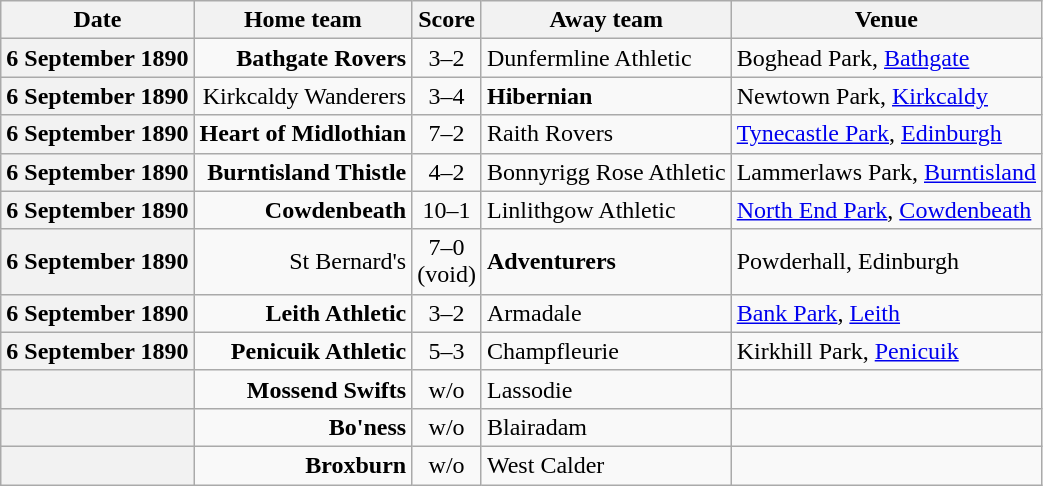<table class="wikitable football-result-list" style="max-width: 80em; text-align: center">
<tr>
<th scope="col">Date</th>
<th scope="col">Home team</th>
<th scope="col">Score</th>
<th scope="col">Away team</th>
<th scope="col">Venue</th>
</tr>
<tr>
<th scope="row">6 September 1890</th>
<td align=right><strong>Bathgate Rovers</strong></td>
<td>3–2</td>
<td align=left>Dunfermline Athletic</td>
<td align=left>Boghead Park, <a href='#'>Bathgate</a></td>
</tr>
<tr>
<th scope="row">6 September 1890</th>
<td align=right>Kirkcaldy Wanderers</td>
<td>3–4</td>
<td align=left><strong>Hibernian</strong></td>
<td align=left>Newtown Park, <a href='#'>Kirkcaldy</a></td>
</tr>
<tr>
<th scope="row">6 September 1890</th>
<td align=right><strong>Heart of Midlothian</strong></td>
<td>7–2</td>
<td align=left>Raith Rovers</td>
<td align=left><a href='#'>Tynecastle Park</a>, <a href='#'>Edinburgh</a></td>
</tr>
<tr>
<th scope="row">6 September 1890</th>
<td align=right><strong>Burntisland Thistle</strong></td>
<td>4–2</td>
<td align=left>Bonnyrigg Rose Athletic</td>
<td align=left>Lammerlaws Park, <a href='#'>Burntisland</a></td>
</tr>
<tr>
<th scope="row">6 September 1890</th>
<td align=right><strong>Cowdenbeath</strong></td>
<td>10–1</td>
<td align=left>Linlithgow Athletic</td>
<td align=left><a href='#'>North End Park</a>, <a href='#'>Cowdenbeath</a></td>
</tr>
<tr>
<th scope="row">6 September 1890</th>
<td align=right>St Bernard's</td>
<td>7–0<br>(void)</td>
<td align=left><strong>Adventurers</strong></td>
<td align=left>Powderhall, Edinburgh</td>
</tr>
<tr>
<th scope="row">6 September 1890</th>
<td align=right><strong>Leith Athletic</strong></td>
<td>3–2</td>
<td align=left>Armadale</td>
<td align=left><a href='#'>Bank Park</a>, <a href='#'>Leith</a></td>
</tr>
<tr>
<th scope="row">6 September 1890</th>
<td align=right><strong>Penicuik Athletic</strong></td>
<td>5–3</td>
<td align=left>Champfleurie</td>
<td align=left>Kirkhill Park, <a href='#'>Penicuik</a></td>
</tr>
<tr>
<th scope="row"></th>
<td align=right><strong>Mossend Swifts</strong></td>
<td>w/o</td>
<td align=left>Lassodie</td>
<td></td>
</tr>
<tr>
<th scope="row"></th>
<td align=right><strong>Bo'ness</strong></td>
<td>w/o</td>
<td align=left>Blairadam</td>
<td></td>
</tr>
<tr>
<th scope="row"></th>
<td align=right><strong>Broxburn</strong></td>
<td>w/o</td>
<td align=left>West Calder</td>
<td></td>
</tr>
</table>
